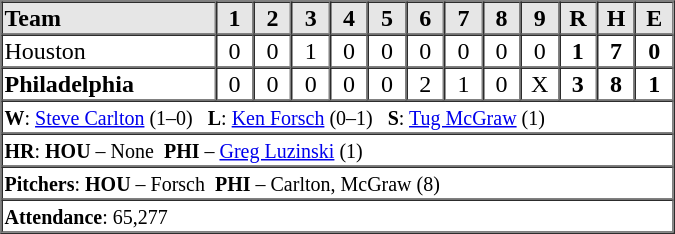<table border=1 cellspacing=0 width=450 style="margin-left:3em;">
<tr style="text-align:center; background-color:#e6e6e6;">
<th align=left width=28%>Team</th>
<th width=5%>1</th>
<th width=5%>2</th>
<th width=5%>3</th>
<th width=5%>4</th>
<th width=5%>5</th>
<th width=5%>6</th>
<th width=5%>7</th>
<th width=5%>8</th>
<th width=5%>9</th>
<th width=5%>R</th>
<th width=5%>H</th>
<th width=5%>E</th>
</tr>
<tr style="text-align:center;">
<td align=left>Houston</td>
<td>0</td>
<td>0</td>
<td>1</td>
<td>0</td>
<td>0</td>
<td>0</td>
<td>0</td>
<td>0</td>
<td>0</td>
<td><strong>1</strong></td>
<td><strong>7</strong></td>
<td><strong>0</strong></td>
</tr>
<tr style="text-align:center;">
<td align=left><strong>Philadelphia</strong></td>
<td>0</td>
<td>0</td>
<td>0</td>
<td>0</td>
<td>0</td>
<td>2</td>
<td>1</td>
<td>0</td>
<td>X</td>
<td><strong>3</strong></td>
<td><strong>8</strong></td>
<td><strong>1</strong></td>
</tr>
<tr style="text-align:left;">
<td colspan=13><small><strong>W</strong>: <a href='#'>Steve Carlton</a> (1–0)   <strong>L</strong>: <a href='#'>Ken Forsch</a> (0–1)   <strong>S</strong>: <a href='#'>Tug McGraw</a> (1)</small></td>
</tr>
<tr style="text-align:left;">
<td colspan=13><small><strong>HR</strong>: <strong>HOU</strong> – None  <strong>PHI</strong> – <a href='#'>Greg Luzinski</a> (1)</small></td>
</tr>
<tr style="text-align:left;">
<td colspan=13><small><strong>Pitchers</strong>: <strong>HOU</strong> – Forsch  <strong>PHI</strong> – Carlton, McGraw (8)</small></td>
</tr>
<tr style="text-align:left;">
<td colspan=13><small><strong>Attendance</strong>: 65,277</small></td>
</tr>
</table>
